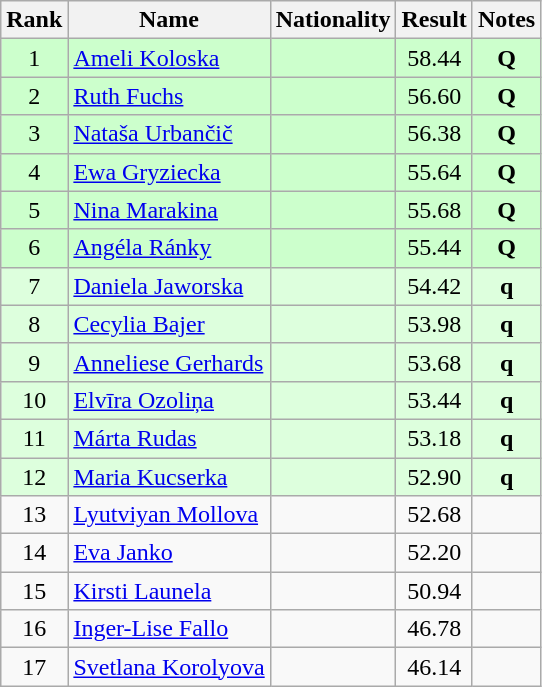<table class="wikitable sortable" style="text-align:center">
<tr>
<th>Rank</th>
<th>Name</th>
<th>Nationality</th>
<th>Result</th>
<th>Notes</th>
</tr>
<tr bgcolor=ccffcc>
<td>1</td>
<td align=left><a href='#'>Ameli Koloska</a></td>
<td align=left></td>
<td>58.44</td>
<td><strong>Q</strong></td>
</tr>
<tr bgcolor=ccffcc>
<td>2</td>
<td align=left><a href='#'>Ruth Fuchs</a></td>
<td align=left></td>
<td>56.60</td>
<td><strong>Q</strong></td>
</tr>
<tr bgcolor=ccffcc>
<td>3</td>
<td align=left><a href='#'>Nataša Urbančič</a></td>
<td align=left></td>
<td>56.38</td>
<td><strong>Q</strong></td>
</tr>
<tr bgcolor=ccffcc>
<td>4</td>
<td align=left><a href='#'>Ewa Gryziecka</a></td>
<td align=left></td>
<td>55.64</td>
<td><strong>Q</strong></td>
</tr>
<tr bgcolor=ccffcc>
<td>5</td>
<td align=left><a href='#'>Nina Marakina</a></td>
<td align=left></td>
<td>55.68</td>
<td><strong>Q</strong></td>
</tr>
<tr bgcolor=ccffcc>
<td>6</td>
<td align=left><a href='#'>Angéla Ránky</a></td>
<td align=left></td>
<td>55.44</td>
<td><strong>Q</strong></td>
</tr>
<tr bgcolor=ddffdd>
<td>7</td>
<td align=left><a href='#'>Daniela Jaworska</a></td>
<td align=left></td>
<td>54.42</td>
<td><strong>q</strong></td>
</tr>
<tr bgcolor=ddffdd>
<td>8</td>
<td align=left><a href='#'>Cecylia Bajer</a></td>
<td align=left></td>
<td>53.98</td>
<td><strong>q</strong></td>
</tr>
<tr bgcolor=ddffdd>
<td>9</td>
<td align=left><a href='#'>Anneliese Gerhards</a></td>
<td align=left></td>
<td>53.68</td>
<td><strong>q</strong></td>
</tr>
<tr bgcolor=ddffdd>
<td>10</td>
<td align=left><a href='#'>Elvīra Ozoliņa</a></td>
<td align=left></td>
<td>53.44</td>
<td><strong> q</strong></td>
</tr>
<tr bgcolor=ddffdd>
<td>11</td>
<td align=left><a href='#'>Márta Rudas</a></td>
<td align=left></td>
<td>53.18</td>
<td><strong>q</strong></td>
</tr>
<tr bgcolor=ddffdd>
<td>12</td>
<td align=left><a href='#'>Maria Kucserka</a></td>
<td align=left></td>
<td>52.90</td>
<td><strong>q</strong></td>
</tr>
<tr>
<td>13</td>
<td align=left><a href='#'>Lyutviyan Mollova</a></td>
<td align=left></td>
<td>52.68</td>
<td></td>
</tr>
<tr>
<td>14</td>
<td align=left><a href='#'>Eva Janko</a></td>
<td align=left></td>
<td>52.20</td>
<td></td>
</tr>
<tr>
<td>15</td>
<td align=left><a href='#'>Kirsti Launela</a></td>
<td align=left></td>
<td>50.94</td>
<td></td>
</tr>
<tr>
<td>16</td>
<td align=left><a href='#'>Inger-Lise Fallo</a></td>
<td align=left></td>
<td>46.78</td>
<td></td>
</tr>
<tr>
<td>17</td>
<td align=left><a href='#'>Svetlana Korolyova</a></td>
<td align=left></td>
<td>46.14</td>
<td></td>
</tr>
</table>
